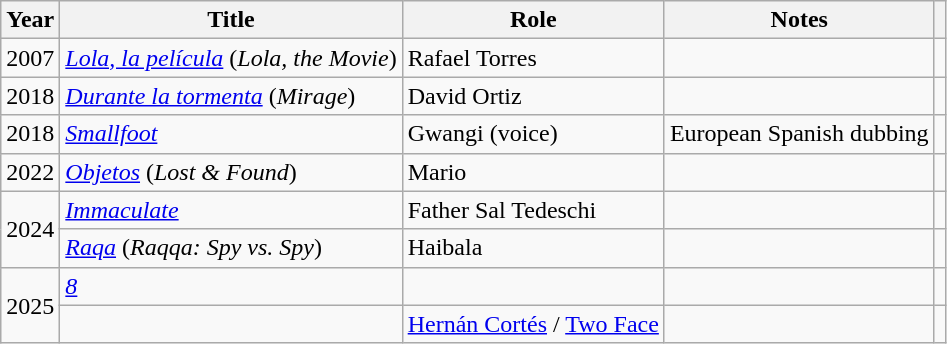<table class="wikitable sortable">
<tr>
<th>Year</th>
<th>Title</th>
<th>Role</th>
<th class="unsortable">Notes</th>
<th class="unsortable"></th>
</tr>
<tr>
<td>2007</td>
<td><em><a href='#'>Lola, la película</a></em> (<em>Lola, the Movie</em>)</td>
<td>Rafael Torres</td>
<td></td>
<td align = "center"></td>
</tr>
<tr>
<td>2018</td>
<td><em><a href='#'>Durante la tormenta</a></em> (<em>Mirage</em>)</td>
<td>David Ortiz</td>
<td></td>
<td align = "center"></td>
</tr>
<tr>
<td>2018</td>
<td><em><a href='#'>Smallfoot</a></em></td>
<td>Gwangi (voice)</td>
<td>European Spanish dubbing</td>
<td align = "center"></td>
</tr>
<tr>
<td>2022</td>
<td><em><a href='#'>Objetos</a></em> (<em>Lost & Found</em>)</td>
<td>Mario</td>
<td></td>
<td align = "center"></td>
</tr>
<tr>
<td rowspan = "2">2024</td>
<td><em><a href='#'>Immaculate</a></em></td>
<td>Father Sal Tedeschi</td>
<td></td>
<td></td>
</tr>
<tr>
<td><em><a href='#'>Raqa</a></em> (<em>Raqqa: Spy vs. Spy</em>)</td>
<td>Haibala</td>
<td></td>
<td></td>
</tr>
<tr>
<td rowspan = "2">2025</td>
<td><em><a href='#'>8</a></em></td>
<td></td>
<td></td>
<td></td>
</tr>
<tr>
<td></td>
<td><a href='#'>Hernán Cortés</a> / <a href='#'>Two Face</a></td>
<td></td>
<td></td>
</tr>
</table>
